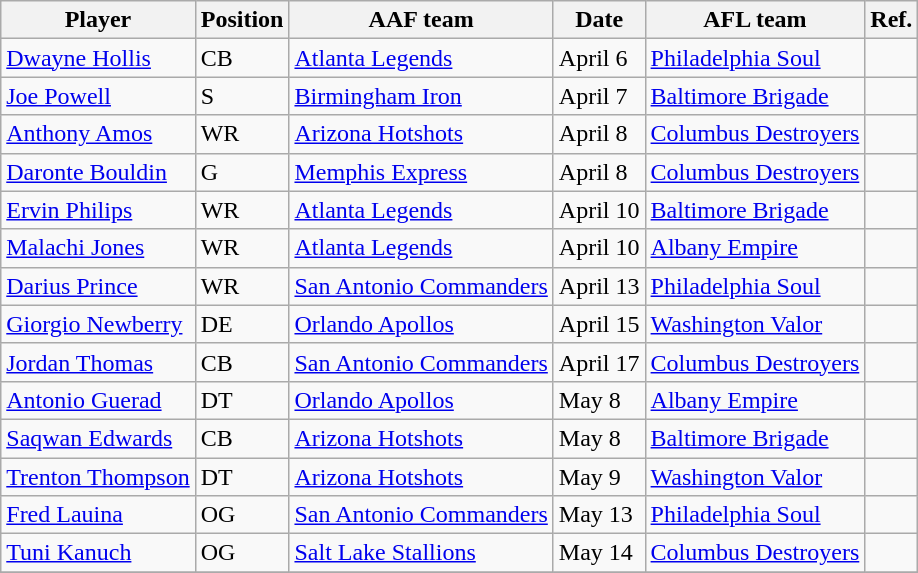<table class="wikitable sortable">
<tr>
<th>Player</th>
<th>Position</th>
<th>AAF team</th>
<th>Date</th>
<th>AFL team</th>
<th class=unsortable>Ref.</th>
</tr>
<tr>
<td><a href='#'>Dwayne Hollis</a></td>
<td>CB</td>
<td><a href='#'>Atlanta Legends</a></td>
<td>April 6</td>
<td><a href='#'>Philadelphia Soul</a></td>
<td></td>
</tr>
<tr>
<td><a href='#'>Joe Powell</a></td>
<td>S</td>
<td><a href='#'>Birmingham Iron</a></td>
<td>April 7</td>
<td><a href='#'>Baltimore Brigade</a></td>
<td></td>
</tr>
<tr>
<td><a href='#'>Anthony Amos</a></td>
<td>WR</td>
<td><a href='#'>Arizona Hotshots</a></td>
<td>April 8</td>
<td><a href='#'>Columbus Destroyers</a></td>
<td></td>
</tr>
<tr>
<td><a href='#'>Daronte Bouldin</a></td>
<td>G</td>
<td><a href='#'>Memphis Express</a></td>
<td>April 8</td>
<td><a href='#'>Columbus Destroyers</a></td>
<td></td>
</tr>
<tr>
<td><a href='#'>Ervin Philips</a></td>
<td>WR</td>
<td><a href='#'>Atlanta Legends</a></td>
<td>April 10</td>
<td><a href='#'>Baltimore Brigade</a></td>
<td></td>
</tr>
<tr>
<td><a href='#'>Malachi Jones</a></td>
<td>WR</td>
<td><a href='#'>Atlanta Legends</a></td>
<td>April 10</td>
<td><a href='#'>Albany Empire</a></td>
<td></td>
</tr>
<tr>
<td><a href='#'>Darius Prince</a></td>
<td>WR</td>
<td><a href='#'>San Antonio Commanders</a></td>
<td>April 13</td>
<td><a href='#'>Philadelphia Soul</a></td>
<td></td>
</tr>
<tr>
<td><a href='#'>Giorgio Newberry</a></td>
<td>DE</td>
<td><a href='#'>Orlando Apollos</a></td>
<td>April 15</td>
<td><a href='#'>Washington Valor</a></td>
<td></td>
</tr>
<tr>
<td><a href='#'>Jordan Thomas</a></td>
<td>CB</td>
<td><a href='#'>San Antonio Commanders</a></td>
<td>April 17</td>
<td><a href='#'>Columbus Destroyers</a></td>
<td></td>
</tr>
<tr>
<td><a href='#'>Antonio Guerad</a></td>
<td>DT</td>
<td><a href='#'>Orlando Apollos</a></td>
<td>May 8</td>
<td><a href='#'>Albany Empire</a></td>
<td></td>
</tr>
<tr>
<td><a href='#'>Saqwan Edwards</a></td>
<td>CB</td>
<td><a href='#'>Arizona Hotshots</a></td>
<td>May 8</td>
<td><a href='#'>Baltimore Brigade</a></td>
<td></td>
</tr>
<tr>
<td><a href='#'>Trenton Thompson</a></td>
<td>DT</td>
<td><a href='#'>Arizona Hotshots</a></td>
<td>May 9</td>
<td><a href='#'>Washington Valor</a></td>
<td></td>
</tr>
<tr>
<td><a href='#'>Fred Lauina</a></td>
<td>OG</td>
<td><a href='#'>San Antonio Commanders</a></td>
<td>May 13</td>
<td><a href='#'>Philadelphia Soul</a></td>
<td></td>
</tr>
<tr>
<td><a href='#'>Tuni Kanuch</a></td>
<td>OG</td>
<td><a href='#'>Salt Lake Stallions</a></td>
<td>May 14</td>
<td><a href='#'>Columbus Destroyers</a></td>
<td></td>
</tr>
<tr>
</tr>
</table>
